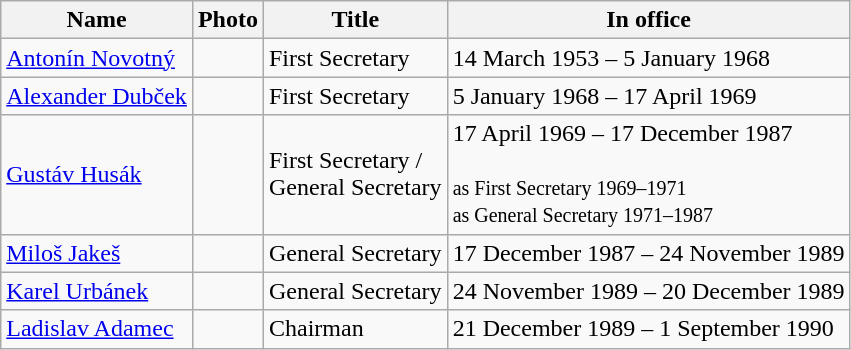<table class="wikitable">
<tr>
<th>Name</th>
<th>Photo</th>
<th>Title</th>
<th>In office</th>
</tr>
<tr>
<td><a href='#'>Antonín Novotný</a></td>
<td></td>
<td>First Secretary</td>
<td>14 March 1953 – 5 January 1968</td>
</tr>
<tr>
<td><a href='#'>Alexander Dubček</a></td>
<td></td>
<td>First Secretary</td>
<td>5 January 1968 – 17 April 1969</td>
</tr>
<tr>
<td><a href='#'>Gustáv Husák</a></td>
<td></td>
<td>First Secretary /<br>General Secretary</td>
<td>17 April 1969 – 17 December 1987<br><br><small>as First Secretary 1969–1971</small><br>
<small>as General Secretary 1971–1987</small></td>
</tr>
<tr>
<td><a href='#'>Miloš Jakeš</a></td>
<td></td>
<td>General Secretary</td>
<td>17 December 1987 – 24 November 1989</td>
</tr>
<tr>
<td><a href='#'>Karel Urbánek</a></td>
<td></td>
<td>General Secretary</td>
<td>24 November 1989 – 20 December 1989</td>
</tr>
<tr>
<td><a href='#'>Ladislav Adamec</a></td>
<td></td>
<td>Chairman</td>
<td>21 December 1989 – 1 September 1990</td>
</tr>
</table>
